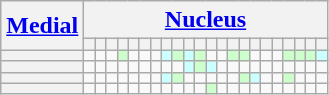<table class="wikitable" style="text-align: center;">
<tr>
<th rowspan=2><a href='#'>Medial</a></th>
<th colspan="22"><a href='#'>Nucleus</a></th>
</tr>
<tr>
<th></th>
<th></th>
<th></th>
<th></th>
<th></th>
<th></th>
<th></th>
<th></th>
<th></th>
<th></th>
<th></th>
<th></th>
<th></th>
<th></th>
<th></th>
<th></th>
<th></th>
<th></th>
<th></th>
<th></th>
<th></th>
<th></th>
</tr>
<tr>
<th></th>
<td></td>
<td></td>
<td></td>
<td style="background-color: #cfc"></td>
<td></td>
<td></td>
<td></td>
<td style="background-color: #cff"></td>
<td style="background-color: #cfc"></td>
<td style="background-color: #cff"></td>
<td style="background-color: #cfc"></td>
<td></td>
<td></td>
<td style="background-color: #cfc"></td>
<td style="background-color: #cfc"></td>
<td></td>
<td></td>
<td></td>
<td style="background-color: #cfc"></td>
<td style="background-color: #cfc"></td>
<td style="background-color: #cfc"></td>
<td style="background-color: #cff"></td>
</tr>
<tr>
<th></th>
<td></td>
<td></td>
<td></td>
<td></td>
<td></td>
<td></td>
<td></td>
<td></td>
<td></td>
<td style="background-color: #cff"></td>
<td style="background-color: #cfc"></td>
<td style="background-color: #cff"></td>
<td></td>
<td></td>
<td></td>
<td></td>
<td></td>
<td></td>
<td></td>
<td></td>
<td></td>
<td></td>
</tr>
<tr>
<th></th>
<td></td>
<td></td>
<td></td>
<td></td>
<td></td>
<td></td>
<td></td>
<td style="background-color: #cff"></td>
<td style="background-color: #cfc"></td>
<td></td>
<td></td>
<td></td>
<td></td>
<td></td>
<td style="background-color: #cfc"></td>
<td style="background-color: #cff"></td>
<td></td>
<td></td>
<td style="background-color: #cfc"></td>
<td></td>
<td></td>
<td></td>
</tr>
<tr>
<th></th>
<td></td>
<td></td>
<td></td>
<td></td>
<td></td>
<td></td>
<td></td>
<td></td>
<td></td>
<td></td>
<td></td>
<td style="background-color: #cfc"></td>
<td></td>
<td></td>
<td></td>
<td></td>
<td></td>
<td></td>
<td></td>
<td></td>
<td></td>
<td></td>
</tr>
</table>
